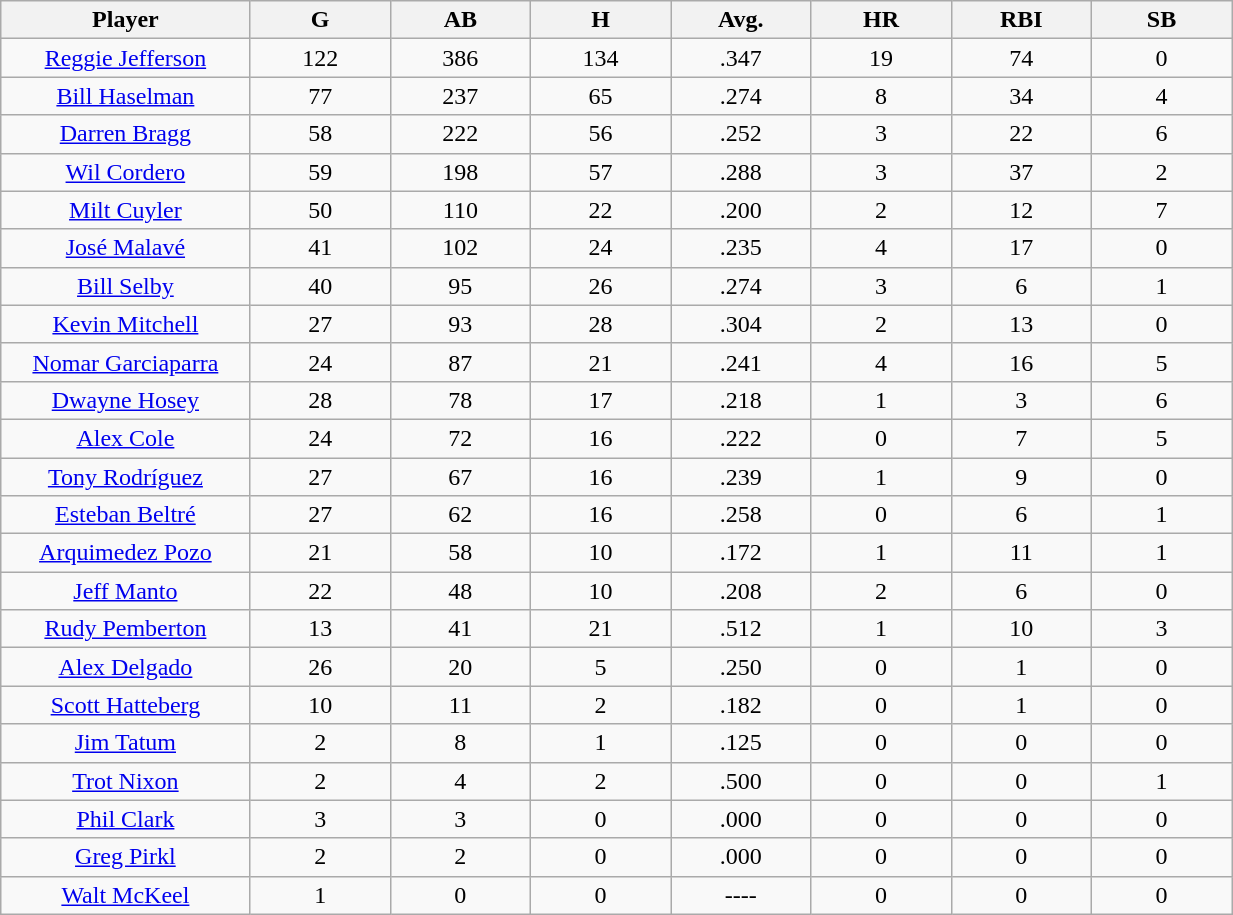<table class="wikitable sortable">
<tr>
<th bgcolor="#DDDDFF" width="16%">Player</th>
<th bgcolor="#DDDDFF" width="9%">G</th>
<th bgcolor="#DDDDFF" width="9%">AB</th>
<th bgcolor="#DDDDFF" width="9%">H</th>
<th bgcolor="#DDDDFF" width="9%">Avg.</th>
<th bgcolor="#DDDDFF" width="9%">HR</th>
<th bgcolor="#DDDDFF" width="9%">RBI</th>
<th bgcolor="#DDDDFF" width="9%">SB</th>
</tr>
<tr align="center">
<td><a href='#'>Reggie Jefferson</a></td>
<td>122</td>
<td>386</td>
<td>134</td>
<td>.347</td>
<td>19</td>
<td>74</td>
<td>0</td>
</tr>
<tr align="center">
<td><a href='#'>Bill Haselman</a></td>
<td>77</td>
<td>237</td>
<td>65</td>
<td>.274</td>
<td>8</td>
<td>34</td>
<td>4</td>
</tr>
<tr align=center>
<td><a href='#'>Darren Bragg</a></td>
<td>58</td>
<td>222</td>
<td>56</td>
<td>.252</td>
<td>3</td>
<td>22</td>
<td>6</td>
</tr>
<tr align="center">
<td><a href='#'>Wil Cordero</a></td>
<td>59</td>
<td>198</td>
<td>57</td>
<td>.288</td>
<td>3</td>
<td>37</td>
<td>2</td>
</tr>
<tr align="center">
<td><a href='#'>Milt Cuyler</a></td>
<td>50</td>
<td>110</td>
<td>22</td>
<td>.200</td>
<td>2</td>
<td>12</td>
<td>7</td>
</tr>
<tr align="center">
<td><a href='#'>José Malavé</a></td>
<td>41</td>
<td>102</td>
<td>24</td>
<td>.235</td>
<td>4</td>
<td>17</td>
<td>0</td>
</tr>
<tr align=center>
<td><a href='#'>Bill Selby</a></td>
<td>40</td>
<td>95</td>
<td>26</td>
<td>.274</td>
<td>3</td>
<td>6</td>
<td>1</td>
</tr>
<tr align="center">
<td><a href='#'>Kevin Mitchell</a></td>
<td>27</td>
<td>93</td>
<td>28</td>
<td>.304</td>
<td>2</td>
<td>13</td>
<td>0</td>
</tr>
<tr align="center">
<td><a href='#'>Nomar Garciaparra</a></td>
<td>24</td>
<td>87</td>
<td>21</td>
<td>.241</td>
<td>4</td>
<td>16</td>
<td>5</td>
</tr>
<tr align="center">
<td><a href='#'>Dwayne Hosey</a></td>
<td>28</td>
<td>78</td>
<td>17</td>
<td>.218</td>
<td>1</td>
<td>3</td>
<td>6</td>
</tr>
<tr align="center">
<td><a href='#'>Alex Cole</a></td>
<td>24</td>
<td>72</td>
<td>16</td>
<td>.222</td>
<td>0</td>
<td>7</td>
<td>5</td>
</tr>
<tr align="center">
<td><a href='#'>Tony Rodríguez</a></td>
<td>27</td>
<td>67</td>
<td>16</td>
<td>.239</td>
<td>1</td>
<td>9</td>
<td>0</td>
</tr>
<tr align="center">
<td><a href='#'>Esteban Beltré</a></td>
<td>27</td>
<td>62</td>
<td>16</td>
<td>.258</td>
<td>0</td>
<td>6</td>
<td>1</td>
</tr>
<tr align="center">
<td><a href='#'>Arquimedez Pozo</a></td>
<td>21</td>
<td>58</td>
<td>10</td>
<td>.172</td>
<td>1</td>
<td>11</td>
<td>1</td>
</tr>
<tr align="center">
<td><a href='#'>Jeff Manto</a></td>
<td>22</td>
<td>48</td>
<td>10</td>
<td>.208</td>
<td>2</td>
<td>6</td>
<td>0</td>
</tr>
<tr align="center">
<td><a href='#'>Rudy Pemberton</a></td>
<td>13</td>
<td>41</td>
<td>21</td>
<td>.512</td>
<td>1</td>
<td>10</td>
<td>3</td>
</tr>
<tr align="center">
<td><a href='#'>Alex Delgado</a></td>
<td>26</td>
<td>20</td>
<td>5</td>
<td>.250</td>
<td>0</td>
<td>1</td>
<td>0</td>
</tr>
<tr align="center">
<td><a href='#'>Scott Hatteberg</a></td>
<td>10</td>
<td>11</td>
<td>2</td>
<td>.182</td>
<td>0</td>
<td>1</td>
<td>0</td>
</tr>
<tr align="center">
<td><a href='#'>Jim Tatum</a></td>
<td>2</td>
<td>8</td>
<td>1</td>
<td>.125</td>
<td>0</td>
<td>0</td>
<td>0</td>
</tr>
<tr align="center">
<td><a href='#'>Trot Nixon</a></td>
<td>2</td>
<td>4</td>
<td>2</td>
<td>.500</td>
<td>0</td>
<td>0</td>
<td>1</td>
</tr>
<tr align="center">
<td><a href='#'>Phil Clark</a></td>
<td>3</td>
<td>3</td>
<td>0</td>
<td>.000</td>
<td>0</td>
<td>0</td>
<td>0</td>
</tr>
<tr align="center">
<td><a href='#'>Greg Pirkl</a></td>
<td>2</td>
<td>2</td>
<td>0</td>
<td>.000</td>
<td>0</td>
<td>0</td>
<td>0</td>
</tr>
<tr align="center">
<td><a href='#'>Walt McKeel</a></td>
<td>1</td>
<td>0</td>
<td>0</td>
<td>----</td>
<td>0</td>
<td>0</td>
<td>0</td>
</tr>
</table>
